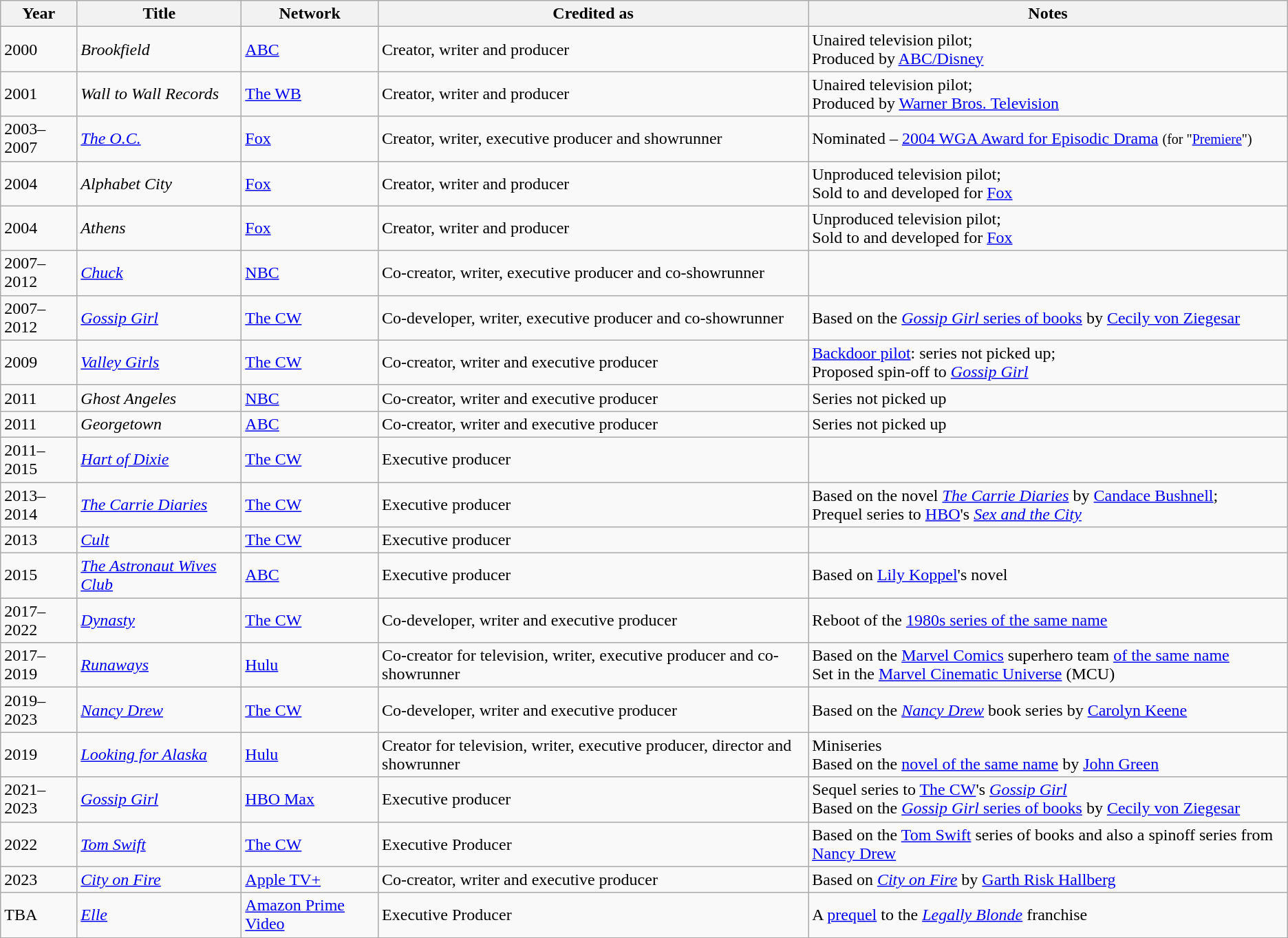<table class="wikitable plainrowheaders sortable">
<tr>
<th scope="col">Year</th>
<th scope="col">Title</th>
<th scope="col">Network</th>
<th scope="col">Credited as</th>
<th scope="col" class="unsortable">Notes</th>
</tr>
<tr>
<td>2000</td>
<td><em>Brookfield</em></td>
<td><a href='#'>ABC</a></td>
<td>Creator, writer and producer</td>
<td>Unaired television pilot; <br>Produced by <a href='#'>ABC/Disney</a></td>
</tr>
<tr>
<td>2001</td>
<td><em>Wall to Wall Records</em></td>
<td><a href='#'>The WB</a></td>
<td>Creator, writer and producer</td>
<td>Unaired television pilot; <br>Produced by <a href='#'>Warner Bros. Television</a></td>
</tr>
<tr>
<td>2003–2007</td>
<td><em><a href='#'>The O.C.</a></em></td>
<td><a href='#'>Fox</a></td>
<td>Creator, writer, executive producer and showrunner</td>
<td>Nominated – <a href='#'>2004 WGA Award for Episodic Drama</a> <small>(for "<a href='#'>Premiere</a>")</small></td>
</tr>
<tr>
<td>2004</td>
<td><em>Alphabet City</em></td>
<td><a href='#'>Fox</a></td>
<td>Creator, writer and producer</td>
<td>Unproduced television pilot; <br>Sold to and developed for <a href='#'>Fox</a></td>
</tr>
<tr>
<td>2004</td>
<td><em>Athens</em></td>
<td><a href='#'>Fox</a></td>
<td>Creator, writer and producer</td>
<td>Unproduced television pilot; <br>Sold to and developed for <a href='#'>Fox</a></td>
</tr>
<tr>
<td>2007–2012</td>
<td><em><a href='#'>Chuck</a></em></td>
<td><a href='#'>NBC</a></td>
<td>Co-creator, writer, executive producer and co-showrunner</td>
<td></td>
</tr>
<tr>
<td>2007–2012</td>
<td><em><a href='#'>Gossip Girl</a></em></td>
<td><a href='#'>The CW</a></td>
<td>Co-developer, writer, executive producer and co-showrunner</td>
<td>Based on the <a href='#'><em>Gossip Girl</em> series of books</a> by <a href='#'>Cecily von Ziegesar</a></td>
</tr>
<tr>
<td>2009</td>
<td><em><a href='#'>Valley Girls</a></em></td>
<td><a href='#'>The CW</a></td>
<td>Co-creator, writer and executive producer</td>
<td><a href='#'>Backdoor pilot</a>: series not picked up; <br>Proposed spin-off to <em><a href='#'>Gossip Girl</a></em></td>
</tr>
<tr>
<td>2011</td>
<td><em>Ghost Angeles</em></td>
<td><a href='#'>NBC</a></td>
<td>Co-creator, writer and executive producer</td>
<td>Series not picked up</td>
</tr>
<tr>
<td>2011</td>
<td><em>Georgetown</em></td>
<td><a href='#'>ABC</a></td>
<td>Co-creator, writer and executive producer</td>
<td>Series not picked up</td>
</tr>
<tr>
<td>2011–2015</td>
<td><em><a href='#'>Hart of Dixie</a></em></td>
<td><a href='#'>The CW</a></td>
<td>Executive producer</td>
<td></td>
</tr>
<tr>
<td>2013–2014</td>
<td><em><a href='#'>The Carrie Diaries</a></em></td>
<td><a href='#'>The CW</a></td>
<td>Executive producer</td>
<td>Based on the novel <em><a href='#'>The Carrie Diaries</a></em> by <a href='#'>Candace Bushnell</a>; <br>Prequel series to <a href='#'>HBO</a>'s <em><a href='#'>Sex and the City</a></em></td>
</tr>
<tr>
<td>2013</td>
<td><em><a href='#'>Cult</a></em></td>
<td><a href='#'>The CW</a></td>
<td>Executive producer</td>
<td></td>
</tr>
<tr>
<td>2015</td>
<td><em><a href='#'>The Astronaut Wives Club</a></em></td>
<td><a href='#'>ABC</a></td>
<td>Executive producer</td>
<td>Based on <a href='#'>Lily Koppel</a>'s novel</td>
</tr>
<tr>
<td>2017–2022</td>
<td><em><a href='#'>Dynasty</a></em></td>
<td><a href='#'>The CW</a></td>
<td>Co-developer, writer and executive producer</td>
<td>Reboot of the <a href='#'>1980s series of the same name</a></td>
</tr>
<tr>
<td>2017–2019</td>
<td><em><a href='#'>Runaways</a></em></td>
<td><a href='#'>Hulu</a></td>
<td>Co-creator for television, writer, executive producer and co-showrunner</td>
<td>Based on the <a href='#'>Marvel Comics</a> superhero team <a href='#'>of the same name</a><br>Set in the <a href='#'>Marvel Cinematic Universe</a> (MCU)</td>
</tr>
<tr>
<td>2019–2023</td>
<td><em><a href='#'>Nancy Drew</a></em></td>
<td><a href='#'>The CW</a></td>
<td>Co-developer, writer and executive producer</td>
<td>Based on the <em><a href='#'>Nancy Drew</a></em> book series by <a href='#'>Carolyn Keene</a></td>
</tr>
<tr>
<td>2019</td>
<td><em><a href='#'>Looking for Alaska</a></em></td>
<td><a href='#'>Hulu</a></td>
<td>Creator for television, writer, executive producer, director and showrunner</td>
<td>Miniseries<br>Based on the <a href='#'>novel of the same name</a> by <a href='#'>John Green</a></td>
</tr>
<tr>
<td>2021–2023</td>
<td><em><a href='#'>Gossip Girl</a></em></td>
<td><a href='#'>HBO Max</a></td>
<td>Executive producer</td>
<td>Sequel series to <a href='#'>The CW</a>'s <em><a href='#'>Gossip Girl</a></em><br>Based on the <a href='#'><em>Gossip Girl</em> series of books</a> by <a href='#'>Cecily von Ziegesar</a></td>
</tr>
<tr>
<td>2022</td>
<td><em><a href='#'>Tom Swift</a></em></td>
<td><a href='#'>The CW</a></td>
<td>Executive Producer</td>
<td>Based on the <a href='#'>Tom Swift</a> series of books and also a spinoff series from <a href='#'>Nancy Drew</a></td>
</tr>
<tr>
<td>2023</td>
<td><em><a href='#'>City on Fire</a></em></td>
<td><a href='#'>Apple TV+</a></td>
<td>Co-creator, writer and executive producer</td>
<td>Based on <em><a href='#'>City on Fire</a></em>  by <a href='#'>Garth Risk Hallberg</a></td>
</tr>
<tr>
<td>TBA</td>
<td><em><a href='#'>Elle</a></em></td>
<td><a href='#'>Amazon Prime Video</a></td>
<td>Executive Producer</td>
<td>A <a href='#'>prequel</a> to the <em><a href='#'>Legally Blonde</a></em> franchise</td>
</tr>
<tr>
</tr>
</table>
